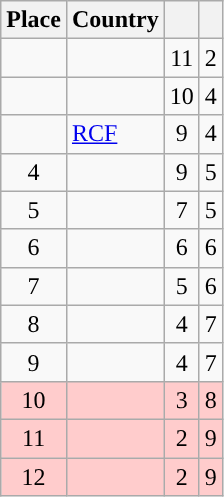<table class="wikitable" style="text-align:center;">
<tr>
<th>Place</th>
<th>Country</th>
<th></th>
<th></th>
</tr>
<tr>
<td></td>
<td align=left></td>
<td>11</td>
<td>2</td>
</tr>
<tr>
<td></td>
<td align=left></td>
<td>10</td>
<td>4</td>
</tr>
<tr>
<td></td>
<td align=left> <a href='#'>RCF</a></td>
<td>9</td>
<td>4</td>
</tr>
<tr>
<td>4</td>
<td align=left></td>
<td>9</td>
<td>5</td>
</tr>
<tr>
<td>5</td>
<td align=left></td>
<td>7</td>
<td>5</td>
</tr>
<tr>
<td>6</td>
<td align=left></td>
<td>6</td>
<td>6</td>
</tr>
<tr>
<td>7</td>
<td align=left></td>
<td>5</td>
<td>6</td>
</tr>
<tr>
<td>8</td>
<td align=left></td>
<td>4</td>
<td>7</td>
</tr>
<tr>
<td>9</td>
<td align=left></td>
<td>4</td>
<td>7</td>
</tr>
<tr bgcolor=#ffcccc>
<td>10</td>
<td align=left></td>
<td>3</td>
<td>8</td>
</tr>
<tr bgcolor=#ffcccc>
<td>11</td>
<td align=left></td>
<td>2</td>
<td>9</td>
</tr>
<tr bgcolor=#ffcccc>
<td>12</td>
<td align=left></td>
<td>2</td>
<td>9</td>
</tr>
</table>
